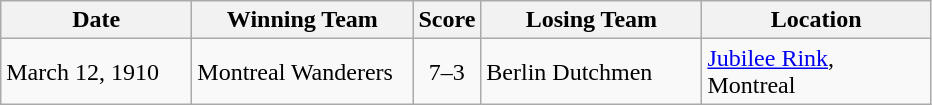<table class="wikitable">
<tr>
<th width="120">Date</th>
<th width="140">Winning Team</th>
<th width="5">Score</th>
<th width="140">Losing Team</th>
<th width="145">Location</th>
</tr>
<tr>
<td>March 12, 1910</td>
<td>Montreal Wanderers</td>
<td align="center">7–3</td>
<td>Berlin Dutchmen</td>
<td><a href='#'>Jubilee Rink</a>, Montreal</td>
</tr>
</table>
